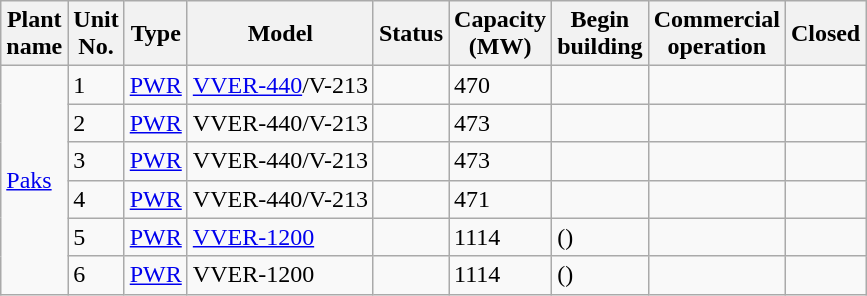<table class="wikitable sortable mw-datatable">
<tr>
<th>Plant<br>name</th>
<th>Unit<br>No.</th>
<th>Type</th>
<th>Model</th>
<th>Status</th>
<th>Capacity<br>(MW)</th>
<th>Begin<br>building</th>
<th>Commercial<br>operation</th>
<th>Closed</th>
</tr>
<tr>
<td rowspan=6><a href='#'>Paks</a></td>
<td>1</td>
<td><a href='#'>PWR</a></td>
<td><a href='#'>VVER-440</a>/V-213</td>
<td></td>
<td>470</td>
<td></td>
<td></td>
<td></td>
</tr>
<tr>
<td>2</td>
<td><a href='#'>PWR</a></td>
<td>VVER-440/V-213</td>
<td></td>
<td>473</td>
<td></td>
<td></td>
<td></td>
</tr>
<tr>
<td>3</td>
<td><a href='#'>PWR</a></td>
<td>VVER-440/V-213</td>
<td></td>
<td>473</td>
<td></td>
<td></td>
<td></td>
</tr>
<tr>
<td>4</td>
<td><a href='#'>PWR</a></td>
<td>VVER-440/V-213</td>
<td></td>
<td>471</td>
<td></td>
<td></td>
<td></td>
</tr>
<tr>
<td>5</td>
<td><a href='#'>PWR</a></td>
<td><a href='#'>VVER-1200</a></td>
<td></td>
<td>1114</td>
<td>()</td>
<td></td>
<td></td>
</tr>
<tr>
<td>6</td>
<td><a href='#'>PWR</a></td>
<td>VVER-1200</td>
<td></td>
<td>1114</td>
<td>()</td>
<td></td>
<td></td>
</tr>
</table>
